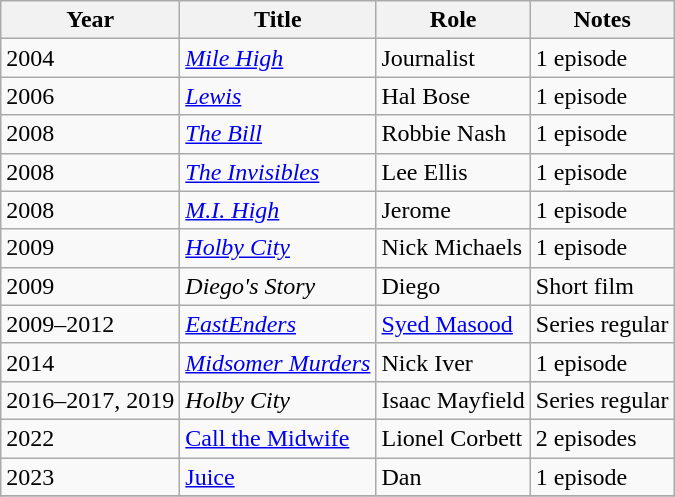<table class="wikitable unsortable">
<tr>
<th>Year</th>
<th>Title</th>
<th>Role</th>
<th>Notes</th>
</tr>
<tr>
<td>2004</td>
<td><em><a href='#'>Mile High</a></em></td>
<td>Journalist</td>
<td>1 episode</td>
</tr>
<tr>
<td>2006</td>
<td><em><a href='#'>Lewis</a></em></td>
<td>Hal Bose</td>
<td>1 episode</td>
</tr>
<tr>
<td>2008</td>
<td><em><a href='#'>The Bill</a></em></td>
<td>Robbie Nash</td>
<td>1 episode</td>
</tr>
<tr>
<td>2008</td>
<td><em><a href='#'>The Invisibles</a></em></td>
<td>Lee Ellis</td>
<td>1 episode</td>
</tr>
<tr>
<td>2008</td>
<td><em><a href='#'>M.I. High</a></em></td>
<td>Jerome</td>
<td>1 episode</td>
</tr>
<tr>
<td>2009</td>
<td><em><a href='#'>Holby City</a></em></td>
<td>Nick Michaels</td>
<td>1 episode</td>
</tr>
<tr>
<td>2009</td>
<td><em>Diego's Story</em></td>
<td>Diego</td>
<td>Short film</td>
</tr>
<tr>
<td>2009–2012</td>
<td><em><a href='#'>EastEnders</a></em></td>
<td><a href='#'>Syed Masood</a></td>
<td>Series regular</td>
</tr>
<tr>
<td>2014</td>
<td><em><a href='#'>Midsomer Murders</a></em></td>
<td>Nick Iver</td>
<td>1 episode</td>
</tr>
<tr>
<td>2016–2017, 2019</td>
<td><em>Holby City</td>
<td>Isaac Mayfield</td>
<td>Series regular</td>
</tr>
<tr>
<td>2022</td>
<td></em><a href='#'>Call the Midwife</a><em></td>
<td>Lionel Corbett</td>
<td>2 episodes</td>
</tr>
<tr>
<td>2023</td>
<td></em><a href='#'>Juice</a><em></td>
<td>Dan</td>
<td>1 episode</td>
</tr>
<tr>
</tr>
</table>
